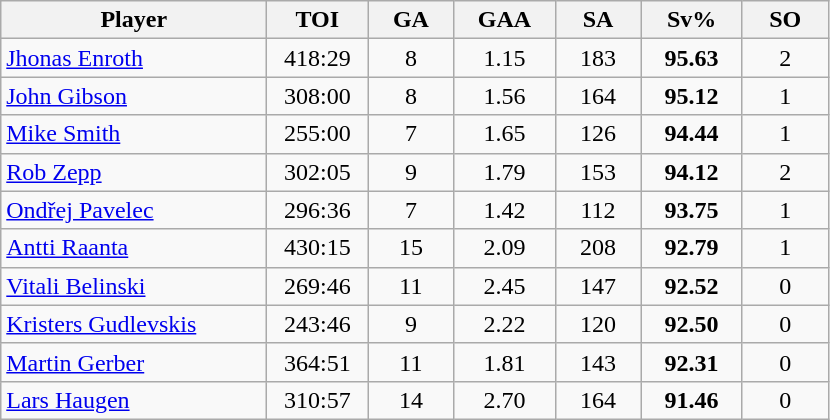<table class="wikitable sortable" style="text-align:center;">
<tr>
<th style="width:170px;">Player</th>
<th style="width:60px;">TOI</th>
<th style="width:50px;">GA</th>
<th style="width:60px;">GAA</th>
<th style="width:50px;">SA</th>
<th style="width:60px;">Sv%</th>
<th style="width:50px;">SO</th>
</tr>
<tr>
<td style="text-align:left;"> <a href='#'>Jhonas Enroth</a></td>
<td>418:29</td>
<td>8</td>
<td>1.15</td>
<td>183</td>
<td><strong>95.63</strong></td>
<td>2</td>
</tr>
<tr>
<td style="text-align:left;"> <a href='#'>John Gibson</a></td>
<td>308:00</td>
<td>8</td>
<td>1.56</td>
<td>164</td>
<td><strong>95.12</strong></td>
<td>1</td>
</tr>
<tr>
<td style="text-align:left;"> <a href='#'>Mike Smith</a></td>
<td>255:00</td>
<td>7</td>
<td>1.65</td>
<td>126</td>
<td><strong>94.44</strong></td>
<td>1</td>
</tr>
<tr>
<td style="text-align:left;"> <a href='#'>Rob Zepp</a></td>
<td>302:05</td>
<td>9</td>
<td>1.79</td>
<td>153</td>
<td><strong>94.12</strong></td>
<td>2</td>
</tr>
<tr>
<td style="text-align:left;"> <a href='#'>Ondřej Pavelec</a></td>
<td>296:36</td>
<td>7</td>
<td>1.42</td>
<td>112</td>
<td><strong>93.75</strong></td>
<td>1</td>
</tr>
<tr>
<td style="text-align:left;"> <a href='#'>Antti Raanta</a></td>
<td>430:15</td>
<td>15</td>
<td>2.09</td>
<td>208</td>
<td><strong>92.79</strong></td>
<td>1</td>
</tr>
<tr>
<td style="text-align:left;"> <a href='#'>Vitali Belinski</a></td>
<td>269:46</td>
<td>11</td>
<td>2.45</td>
<td>147</td>
<td><strong>92.52</strong></td>
<td>0</td>
</tr>
<tr>
<td style="text-align:left;"> <a href='#'>Kristers Gudlevskis</a></td>
<td>243:46</td>
<td>9</td>
<td>2.22</td>
<td>120</td>
<td><strong>92.50</strong></td>
<td>0</td>
</tr>
<tr>
<td style="text-align:left;"> <a href='#'>Martin Gerber</a></td>
<td>364:51</td>
<td>11</td>
<td>1.81</td>
<td>143</td>
<td><strong>92.31</strong></td>
<td>0</td>
</tr>
<tr>
<td style="text-align:left;"> <a href='#'>Lars Haugen</a></td>
<td>310:57</td>
<td>14</td>
<td>2.70</td>
<td>164</td>
<td><strong>91.46</strong></td>
<td>0</td>
</tr>
</table>
